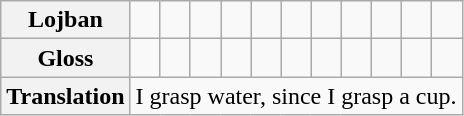<table class="wikitable">
<tr>
<th>Lojban</th>
<td></td>
<td></td>
<td></td>
<td></td>
<td></td>
<td></td>
<td></td>
<td></td>
<td></td>
<td></td>
<td></td>
</tr>
<tr>
<th>Gloss</th>
<td></td>
<td></td>
<td></td>
<td></td>
<td></td>
<td></td>
<td></td>
<td></td>
<td></td>
<td></td>
<td></td>
</tr>
<tr>
<th>Translation</th>
<td colspan="11">I grasp water, since I grasp a cup.</td>
</tr>
</table>
